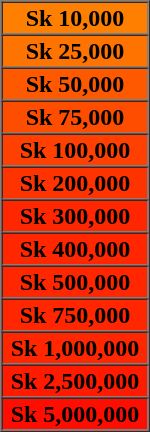<table border=1 cellspacing=0 cellpadding =1 width=100px|->
<tr>
<td bgcolor="#FF8000" align=center><span><strong>Sk 10,000</strong></span></td>
</tr>
<tr>
<td bgcolor="#FF7300" align=center><span><strong>Sk 25,000</strong></span></td>
</tr>
<tr>
<td bgcolor="#FF5900" align=center><span><strong>Sk 50,000</strong></span></td>
</tr>
<tr>
<td bgcolor="#FF4D00" align=center><span><strong>Sk 75,000</strong></span></td>
</tr>
<tr>
<td bgcolor="#FF4000" align=center><span><strong>Sk 100,000</strong></span></td>
</tr>
<tr>
<td bgcolor="#FF3300" align=center><span><strong>Sk 200,000</strong></span></td>
</tr>
<tr>
<td bgcolor="#FF2600" align=center><span><strong>Sk 300,000</strong></span></td>
</tr>
<tr>
<td bgcolor="#FF2600" align=center><span><strong>Sk 400,000</strong></span></td>
</tr>
<tr>
<td bgcolor="#FF2600" align=center><span><strong>Sk 500,000</strong></span></td>
</tr>
<tr>
<td bgcolor="#FF2600" align=center><span><strong>Sk 750,000</strong></span></td>
</tr>
<tr>
<td bgcolor="#FF2600" align=center><span><strong>Sk 1,000,000</strong></span></td>
</tr>
<tr>
<td bgcolor="#FF1A00" align=center><span><strong>Sk 2,500,000</strong></span></td>
</tr>
<tr>
<td bgcolor="#FF0D00" align=center><span><strong>Sk 5,000,000</strong></span></td>
</tr>
</table>
